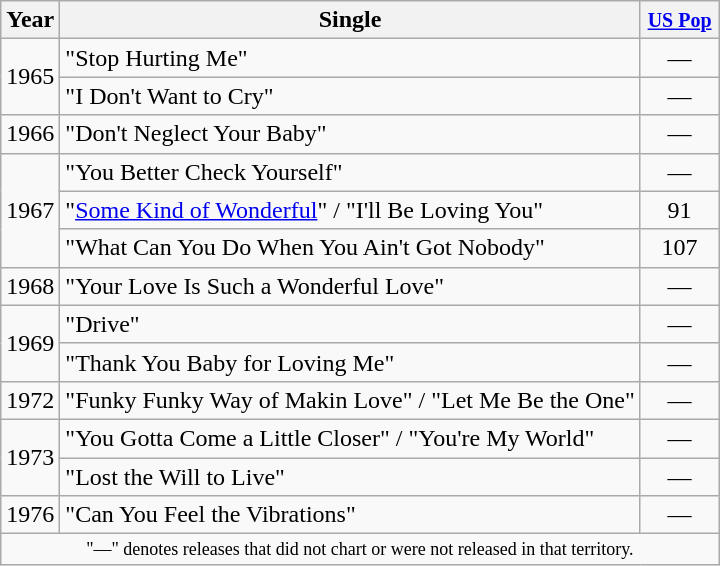<table class="wikitable">
<tr>
<th>Year</th>
<th>Single</th>
<th style="width:45px;"><small><a href='#'>US Pop</a></small><br></th>
</tr>
<tr>
<td rowspan="2">1965</td>
<td>"Stop Hurting Me"</td>
<td align=center>—</td>
</tr>
<tr>
<td>"I Don't Want to Cry"</td>
<td align=center>—</td>
</tr>
<tr>
<td rowspan="1">1966</td>
<td>"Don't Neglect Your Baby"</td>
<td align=center>—</td>
</tr>
<tr>
<td rowspan="3">1967</td>
<td>"You Better Check Yourself"</td>
<td align=center>—</td>
</tr>
<tr>
<td>"<a href='#'>Some Kind of Wonderful</a>" / "I'll Be Loving You"</td>
<td align=center>91</td>
</tr>
<tr>
<td>"What Can You Do When You Ain't Got Nobody"</td>
<td align=center>107</td>
</tr>
<tr>
<td rowspan="1">1968</td>
<td>"Your Love Is Such a Wonderful Love"</td>
<td align=center>—</td>
</tr>
<tr>
<td rowspan="2">1969</td>
<td>"Drive"</td>
<td align=center>—</td>
</tr>
<tr>
<td>"Thank You Baby for Loving Me"</td>
<td align=center>—</td>
</tr>
<tr>
<td rowspan="1">1972</td>
<td>"Funky Funky Way of Makin Love" / "Let Me Be the One"</td>
<td align=center>—</td>
</tr>
<tr>
<td rowspan="2">1973</td>
<td>"You Gotta Come a Little Closer" / "You're My World"</td>
<td align=center>—</td>
</tr>
<tr>
<td>"Lost the Will to Live"</td>
<td align=center>—</td>
</tr>
<tr>
<td rowspan="1">1976</td>
<td>"Can You Feel the Vibrations"</td>
<td align=center>—</td>
</tr>
<tr>
<td colspan="3" style="text-align:center; font-size:9pt;">"—" denotes releases that did not chart or were not released in that territory.</td>
</tr>
</table>
